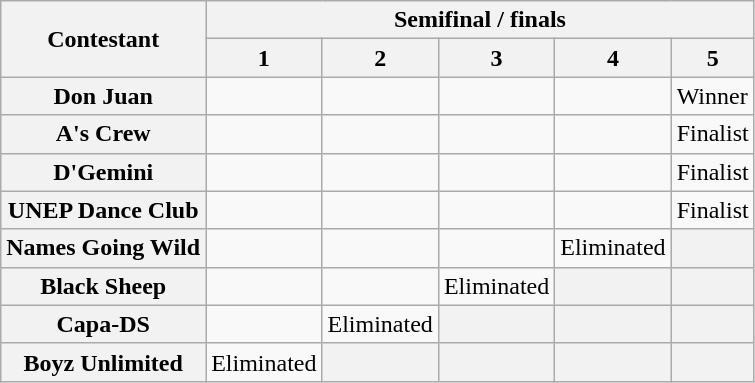<table class="wikitable">
<tr>
<th rowspan=2>Contestant</th>
<th colspan=12>Semifinal / finals</th>
</tr>
<tr>
<th>1</th>
<th>2</th>
<th>3</th>
<th>4</th>
<th>5</th>
</tr>
<tr>
<th>Don Juan</th>
<td></td>
<td></td>
<td></td>
<td></td>
<td>Winner</td>
</tr>
<tr>
<th>A's Crew</th>
<td></td>
<td></td>
<td></td>
<td></td>
<td>Finalist</td>
</tr>
<tr>
<th>D'Gemini</th>
<td></td>
<td></td>
<td></td>
<td></td>
<td>Finalist</td>
</tr>
<tr>
<th>UNEP Dance Club</th>
<td></td>
<td></td>
<td></td>
<td></td>
<td>Finalist</td>
</tr>
<tr>
<th>Names Going Wild</th>
<td></td>
<td></td>
<td></td>
<td>Eliminated</td>
<th></th>
</tr>
<tr>
<th>Black Sheep</th>
<td></td>
<td></td>
<td>Eliminated</td>
<th></th>
<th></th>
</tr>
<tr>
<th>Capa-DS</th>
<td></td>
<td>Eliminated</td>
<th></th>
<th></th>
<th></th>
</tr>
<tr>
<th>Boyz Unlimited</th>
<td>Eliminated</td>
<th></th>
<th></th>
<th></th>
<th></th>
</tr>
</table>
